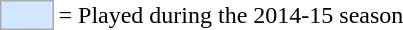<table>
<tr>
<td style="background-color:#d0e7ff; border:1px solid #aaaaaa; width:2em;"></td>
<td>= Played during the 2014-15 season</td>
<td></td>
</tr>
</table>
